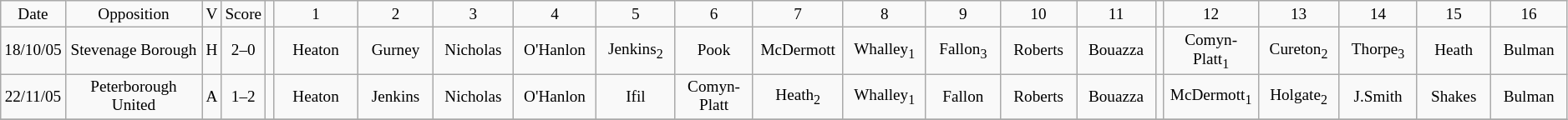<table class="wikitable" style="font-size: 80%; text-align: center;">
<tr style="text-align:center;">
<td style="width:10px; ">Date</td>
<td style="width:150px; ">Opposition</td>
<td style="width:5px; ">V</td>
<td style="width:5px; ">Score</td>
<td style="width:1px; text-align:center;"></td>
<td style="width:95px; ">1</td>
<td style="width:75px; ">2</td>
<td style="width:75px; ">3</td>
<td style="width:75px; ">4</td>
<td style="width:75px; ">5</td>
<td style="width:75px; ">6</td>
<td style="width:75px; ">7</td>
<td style="width:75px; ">8</td>
<td style="width:75px; ">9</td>
<td style="width:75px; ">10</td>
<td style="width:75px; ">11</td>
<td style="width:1px; text-align:center;"></td>
<td style="width:75px; ">12</td>
<td style="width:75px; ">13</td>
<td style="width:75px; ">14</td>
<td style="width:75px; ">15</td>
<td style="width:75px; ">16</td>
</tr>
<tr>
<td>18/10/05</td>
<td>Stevenage Borough</td>
<td>H</td>
<td>2–0</td>
<td></td>
<td>Heaton</td>
<td>Gurney</td>
<td>Nicholas</td>
<td>O'Hanlon</td>
<td>Jenkins<sub>2</sub></td>
<td>Pook</td>
<td>McDermott</td>
<td>Whalley<sub>1</sub></td>
<td>Fallon<sub>3</sub></td>
<td>Roberts</td>
<td>Bouazza</td>
<td></td>
<td>Comyn-Platt<sub>1</sub></td>
<td>Cureton<sub>2</sub></td>
<td>Thorpe<sub>3</sub></td>
<td>Heath</td>
<td>Bulman</td>
</tr>
<tr>
<td>22/11/05</td>
<td>Peterborough United</td>
<td>A</td>
<td>1–2</td>
<td></td>
<td>Heaton</td>
<td>Jenkins</td>
<td>Nicholas</td>
<td>O'Hanlon</td>
<td>Ifil</td>
<td>Comyn-Platt</td>
<td>Heath<sub>2</sub></td>
<td>Whalley<sub>1</sub></td>
<td>Fallon</td>
<td>Roberts</td>
<td>Bouazza</td>
<td></td>
<td>McDermott<sub>1</sub></td>
<td>Holgate<sub>2</sub></td>
<td>J.Smith</td>
<td>Shakes</td>
<td>Bulman</td>
</tr>
<tr>
</tr>
</table>
